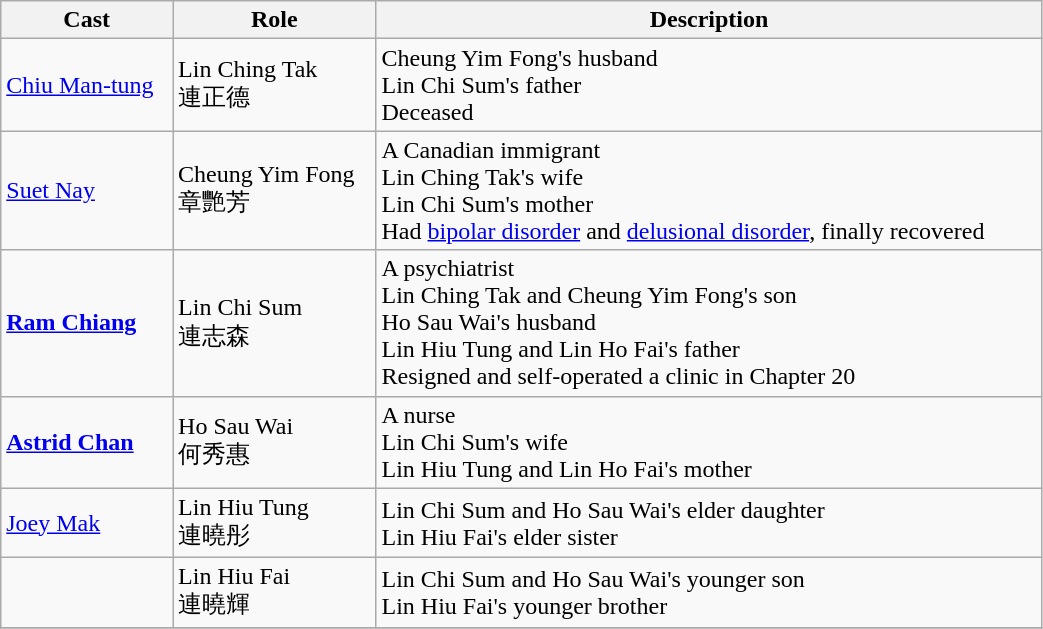<table class="wikitable" width="55%">
<tr>
<th>Cast</th>
<th>Role</th>
<th>Description</th>
</tr>
<tr>
<td><a href='#'>Chiu Man-tung</a></td>
<td>Lin Ching Tak<br>連正德</td>
<td>Cheung Yim Fong's husband<br>Lin Chi Sum's father<br>Deceased</td>
</tr>
<tr>
<td><a href='#'>Suet Nay</a></td>
<td>Cheung Yim Fong<br>章艷芳</td>
<td>A Canadian immigrant<br>Lin Ching Tak's wife<br>Lin Chi Sum's mother<br>Had <a href='#'>bipolar disorder</a> and <a href='#'>delusional disorder</a>, finally recovered</td>
</tr>
<tr>
<td><strong><a href='#'>Ram Chiang</a></strong></td>
<td>Lin Chi Sum<br>連志森</td>
<td>A psychiatrist<br>Lin Ching Tak and Cheung Yim Fong's son<br>Ho Sau Wai's husband<br>Lin Hiu Tung and Lin Ho Fai's father<br>Resigned and self-operated a clinic in Chapter 20</td>
</tr>
<tr>
<td><strong><a href='#'>Astrid Chan</a></strong></td>
<td>Ho Sau Wai<br>何秀惠</td>
<td>A nurse<br>Lin Chi Sum's wife<br>Lin Hiu Tung and Lin Ho Fai's mother</td>
</tr>
<tr>
<td><a href='#'>Joey Mak</a></td>
<td>Lin Hiu Tung<br>連曉彤</td>
<td>Lin Chi Sum and Ho Sau Wai's elder daughter<br>Lin Hiu Fai's elder sister</td>
</tr>
<tr>
<td></td>
<td>Lin Hiu Fai<br>連曉輝</td>
<td>Lin Chi Sum and Ho Sau Wai's younger son<br>Lin Hiu Fai's younger brother</td>
</tr>
<tr>
</tr>
</table>
